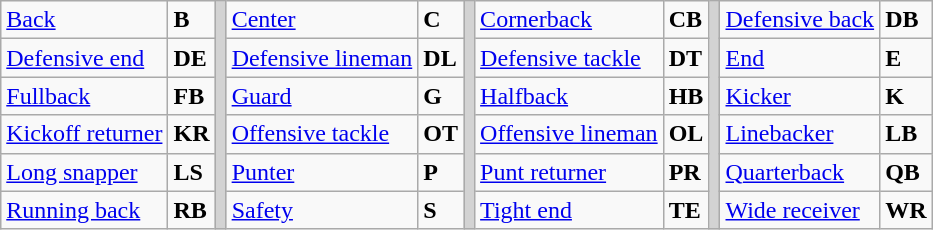<table class="wikitable">
<tr>
<td><a href='#'>Back</a></td>
<td><strong>B</strong></td>
<td rowSpan="6" style="background-color:lightgrey;"></td>
<td><a href='#'>Center</a></td>
<td><strong>C</strong></td>
<td rowSpan="6" style="background-color:lightgrey;"></td>
<td><a href='#'>Cornerback</a></td>
<td><strong>CB</strong></td>
<td rowSpan="6" style="background-color:lightgrey;"></td>
<td><a href='#'>Defensive back</a></td>
<td><strong>DB</strong></td>
</tr>
<tr>
<td><a href='#'>Defensive end</a></td>
<td><strong>DE</strong></td>
<td><a href='#'>Defensive lineman</a></td>
<td><strong>DL</strong></td>
<td><a href='#'>Defensive tackle</a></td>
<td><strong>DT</strong></td>
<td><a href='#'>End</a></td>
<td><strong>E</strong></td>
</tr>
<tr>
<td><a href='#'>Fullback</a></td>
<td><strong>FB</strong></td>
<td><a href='#'>Guard</a></td>
<td><strong>G</strong></td>
<td><a href='#'>Halfback</a></td>
<td><strong>HB</strong></td>
<td><a href='#'>Kicker</a></td>
<td><strong>K</strong></td>
</tr>
<tr>
<td><a href='#'>Kickoff returner</a></td>
<td><strong>KR</strong></td>
<td><a href='#'>Offensive tackle</a></td>
<td><strong>OT</strong></td>
<td><a href='#'>Offensive lineman</a></td>
<td><strong>OL</strong></td>
<td><a href='#'>Linebacker</a></td>
<td><strong>LB</strong></td>
</tr>
<tr>
<td><a href='#'>Long snapper</a></td>
<td><strong>LS</strong></td>
<td><a href='#'>Punter</a></td>
<td><strong>P</strong></td>
<td><a href='#'>Punt returner</a></td>
<td><strong>PR</strong></td>
<td><a href='#'>Quarterback</a></td>
<td><strong>QB</strong></td>
</tr>
<tr>
<td><a href='#'>Running back</a></td>
<td><strong>RB</strong></td>
<td><a href='#'>Safety</a></td>
<td><strong>S</strong></td>
<td><a href='#'>Tight end</a></td>
<td><strong>TE</strong></td>
<td><a href='#'>Wide receiver</a></td>
<td><strong>WR</strong></td>
</tr>
</table>
